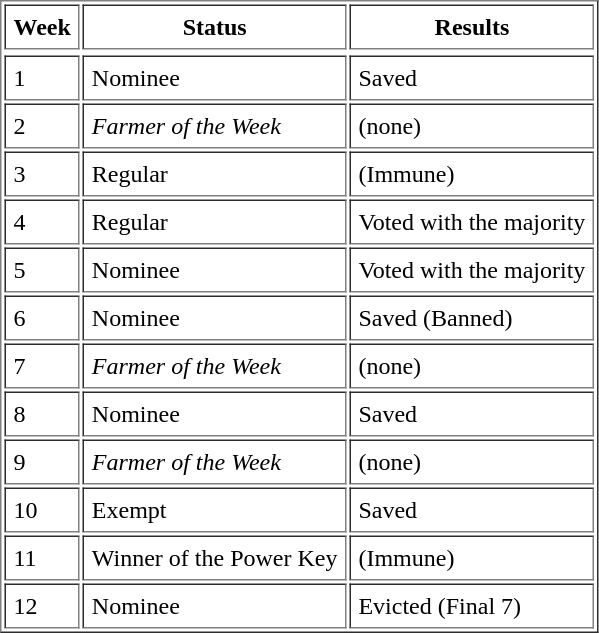<table border="1" cellpadding="5">
<tr>
<th scope="col">Week</th>
<th scope="col">Status</th>
<th scope="col">Results</th>
</tr>
<tr>
</tr>
<tr>
<td>1</td>
<td>Nominee</td>
<td>Saved</td>
</tr>
<tr>
<td>2</td>
<td><em>Farmer of the Week</em></td>
<td>(none)</td>
</tr>
<tr>
<td>3</td>
<td>Regular</td>
<td>(Immune)</td>
</tr>
<tr>
<td>4</td>
<td>Regular</td>
<td>Voted with the majority</td>
</tr>
<tr>
<td>5</td>
<td>Nominee</td>
<td>Voted with the majority</td>
</tr>
<tr>
<td>6</td>
<td>Nominee</td>
<td>Saved (Banned)</td>
</tr>
<tr>
<td>7</td>
<td><em>Farmer of the Week</em></td>
<td>(none)</td>
</tr>
<tr>
<td>8</td>
<td>Nominee</td>
<td>Saved</td>
</tr>
<tr>
<td>9</td>
<td><em>Farmer of the Week</em></td>
<td>(none)</td>
</tr>
<tr>
<td>10</td>
<td>Exempt</td>
<td>Saved</td>
</tr>
<tr>
<td>11</td>
<td>Winner of the Power Key</td>
<td>(Immune)</td>
</tr>
<tr>
<td>12</td>
<td>Nominee</td>
<td>Evicted (Final 7)</td>
</tr>
</table>
